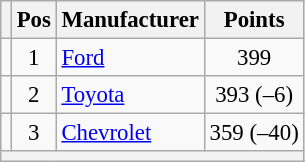<table class="wikitable" style="font-size: 95%">
<tr>
<th></th>
<th>Pos</th>
<th>Manufacturer</th>
<th>Points</th>
</tr>
<tr>
<td align="left"></td>
<td style="text-align:center;">1</td>
<td><a href='#'>Ford</a></td>
<td style="text-align:center;">399</td>
</tr>
<tr>
<td align="left"></td>
<td style="text-align:center;">2</td>
<td><a href='#'>Toyota</a></td>
<td style="text-align:center;">393 (–6)</td>
</tr>
<tr>
<td align="left"></td>
<td style="text-align:center;">3</td>
<td><a href='#'>Chevrolet</a></td>
<td style="text-align:center;">359 (–40)</td>
</tr>
<tr class="sortbottom">
<th colspan="9"></th>
</tr>
</table>
